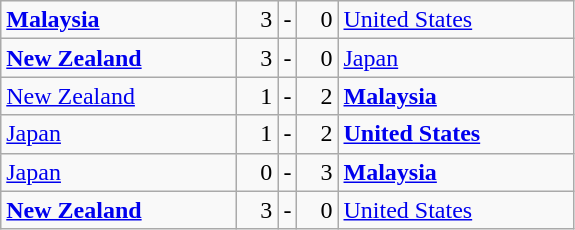<table class="wikitable">
<tr>
<td width=150> <strong><a href='#'>Malaysia</a></strong></td>
<td width=20 align="right">3</td>
<td>-</td>
<td width=20 align="right">0</td>
<td width=150> <a href='#'>United States</a></td>
</tr>
<tr>
<td> <strong><a href='#'>New Zealand</a></strong></td>
<td align="right">3</td>
<td>-</td>
<td align="right">0</td>
<td> <a href='#'>Japan</a></td>
</tr>
<tr>
<td> <a href='#'>New Zealand</a></td>
<td align="right">1</td>
<td>-</td>
<td align="right">2</td>
<td> <strong><a href='#'>Malaysia</a></strong></td>
</tr>
<tr>
<td> <a href='#'>Japan</a></td>
<td align="right">1</td>
<td>-</td>
<td align="right">2</td>
<td> <strong><a href='#'>United States</a></strong></td>
</tr>
<tr>
<td> <a href='#'>Japan</a></td>
<td align="right">0</td>
<td>-</td>
<td align="right">3</td>
<td><strong> <a href='#'>Malaysia</a></strong></td>
</tr>
<tr>
<td> <strong><a href='#'>New Zealand</a></strong></td>
<td align="right">3</td>
<td>-</td>
<td align="right">0</td>
<td> <a href='#'>United States</a></td>
</tr>
</table>
